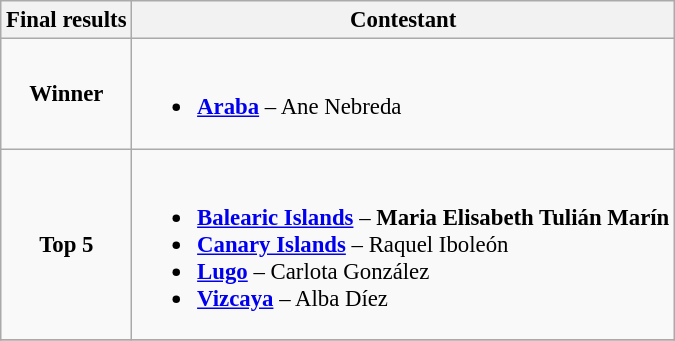<table class="wikitable sortable" style="font-size: 95%;">
<tr>
<th>Final results</th>
<th>Contestant</th>
</tr>
<tr>
<td style="text-align:center;"><strong>Winner</strong></td>
<td><br><ul><li> <strong><a href='#'>Araba</a></strong> – Ane Nebreda</li></ul></td>
</tr>
<tr>
<td style="text-align:center;"><strong>Top 5</strong></td>
<td><br><ul><li> <strong><a href='#'>Balearic Islands</a></strong> – <strong>Maria Elisabeth Tulián Marín</strong></li><li> <strong><a href='#'>Canary Islands</a></strong> – Raquel Iboleón</li><li> <strong><a href='#'>Lugo</a></strong> – Carlota González</li><li> <strong><a href='#'>Vizcaya</a></strong> – Alba Díez</li></ul></td>
</tr>
<tr>
</tr>
</table>
